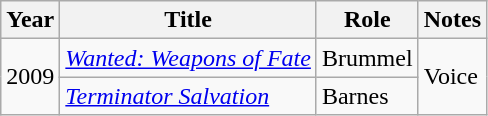<table class="wikitable sortable">
<tr>
<th>Year</th>
<th>Title</th>
<th>Role</th>
<th>Notes</th>
</tr>
<tr>
<td rowspan=2>2009</td>
<td><em><a href='#'>Wanted: Weapons of Fate</a></em></td>
<td>Brummel</td>
<td rowspan="2">Voice</td>
</tr>
<tr>
<td><em><a href='#'>Terminator Salvation</a></em></td>
<td>Barnes</td>
</tr>
</table>
